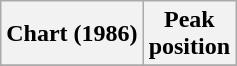<table class="wikitable sortable plainrowheaders">
<tr>
<th>Chart (1986)</th>
<th>Peak<br>position</th>
</tr>
<tr>
</tr>
</table>
